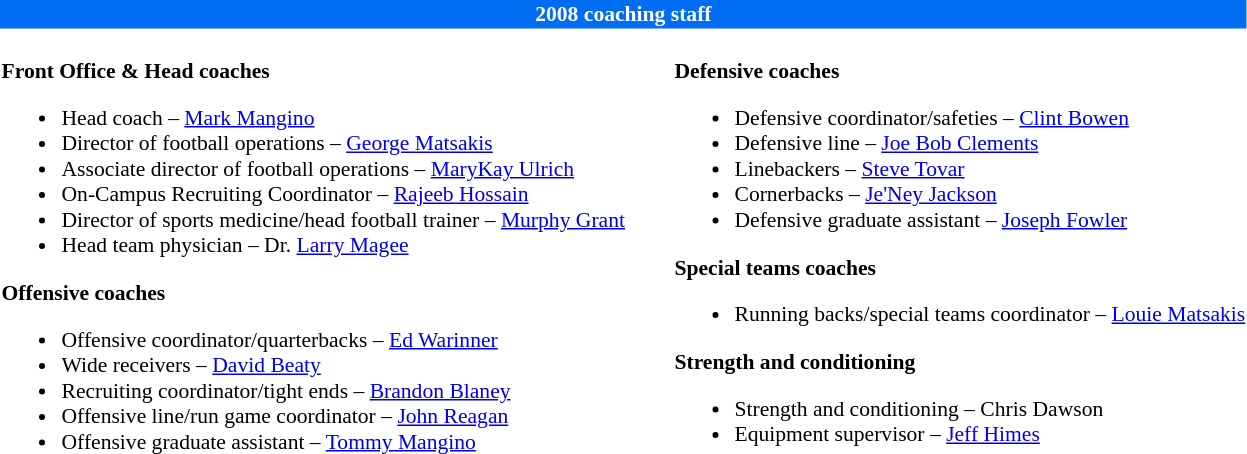<table class="toccolours" style="font-size:90%;">
<tr>
<th colspan="3" align="center" style="background-color:#006DF2; color:white">2008 coaching staff</th>
</tr>
<tr>
<td valign="top"><br><strong>Front Office & Head coaches</strong><ul><li>Head coach – <a href='#'>Mark Mangino</a></li><li>Director of football operations – <a href='#'>George Matsakis</a></li><li>Associate director of football operations – <a href='#'>MaryKay Ulrich</a></li><li>On-Campus Recruiting Coordinator – <a href='#'>Rajeeb Hossain</a></li><li>Director of sports medicine/head football trainer – <a href='#'>Murphy Grant</a></li><li>Head team physician – Dr. <a href='#'>Larry Magee</a></li></ul><strong>Offensive coaches</strong><ul><li>Offensive coordinator/quarterbacks – <a href='#'>Ed Warinner</a></li><li>Wide receivers – <a href='#'>David Beaty</a></li><li>Recruiting coordinator/tight ends – <a href='#'>Brandon Blaney</a></li><li>Offensive line/run game coordinator – <a href='#'>John Reagan</a></li><li>Offensive graduate assistant – <a href='#'>Tommy Mangino</a></li></ul></td>
<td width="25"> </td>
<td valign="top"><br><strong>Defensive coaches</strong><ul><li>Defensive coordinator/safeties – <a href='#'>Clint Bowen</a></li><li>Defensive line – <a href='#'>Joe Bob Clements</a></li><li>Linebackers – <a href='#'>Steve Tovar</a></li><li>Cornerbacks – <a href='#'>Je'Ney Jackson</a></li><li>Defensive graduate assistant – <a href='#'>Joseph Fowler</a></li></ul><strong>Special teams coaches</strong><ul><li>Running backs/special teams coordinator – <a href='#'>Louie Matsakis</a></li></ul><strong>Strength and conditioning</strong><ul><li>Strength and conditioning – Chris Dawson</li><li>Equipment supervisor – <a href='#'>Jeff Himes</a></li></ul></td>
</tr>
</table>
